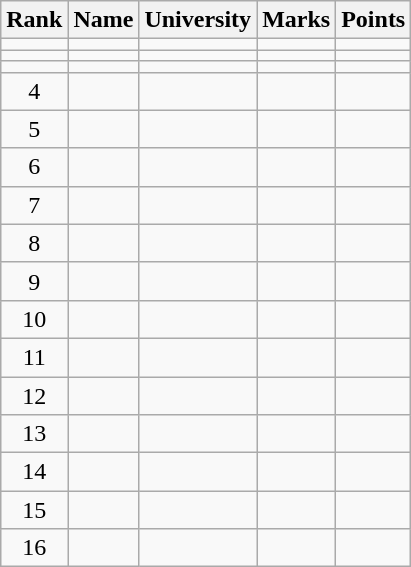<table class="wikitable sortable" style="text-align:center">
<tr>
<th>Rank</th>
<th>Name</th>
<th>University</th>
<th>Marks</th>
<th>Points</th>
</tr>
<tr>
<td></td>
<td align=left></td>
<td align=left></td>
<td></td>
<td></td>
</tr>
<tr>
<td></td>
<td align=left></td>
<td align=left></td>
<td></td>
<td></td>
</tr>
<tr>
<td></td>
<td align=left></td>
<td align=left></td>
<td></td>
<td></td>
</tr>
<tr>
<td>4</td>
<td align=left></td>
<td align=left></td>
<td></td>
<td></td>
</tr>
<tr>
<td>5</td>
<td align=left></td>
<td align=left></td>
<td></td>
<td></td>
</tr>
<tr>
<td>6</td>
<td align=left></td>
<td align=left></td>
<td></td>
<td></td>
</tr>
<tr>
<td>7</td>
<td align=left></td>
<td align=left></td>
<td></td>
<td></td>
</tr>
<tr>
<td>8</td>
<td align=left></td>
<td align=left></td>
<td></td>
<td></td>
</tr>
<tr>
<td>9</td>
<td align=left></td>
<td align=left></td>
<td></td>
<td></td>
</tr>
<tr>
<td>10</td>
<td align=left></td>
<td align=left></td>
<td></td>
<td></td>
</tr>
<tr>
<td>11</td>
<td align=left></td>
<td align=left></td>
<td></td>
<td></td>
</tr>
<tr>
<td>12</td>
<td align=left></td>
<td align=left></td>
<td></td>
<td></td>
</tr>
<tr>
<td>13</td>
<td align=left></td>
<td align=left></td>
<td></td>
<td></td>
</tr>
<tr>
<td>14</td>
<td align=left></td>
<td align=left></td>
<td></td>
<td></td>
</tr>
<tr>
<td>15</td>
<td align=left></td>
<td align=left></td>
<td></td>
<td></td>
</tr>
<tr>
<td>16</td>
<td align=left></td>
<td align=left></td>
<td></td>
<td></td>
</tr>
</table>
